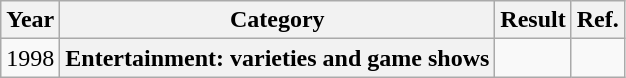<table class="wikitable plainrowheaders">
<tr>
<th scope="col">Year</th>
<th scope="col">Category</th>
<th scope="col">Result</th>
<th scope="col">Ref.</th>
</tr>
<tr>
<td>1998</td>
<th scope="row">Entertainment: varieties and game shows</th>
<td></td>
<td></td>
</tr>
</table>
